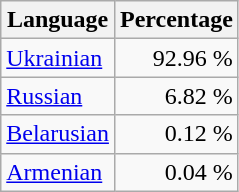<table class="wikitable">
<tr>
<th>Language</th>
<th>Percentage</th>
</tr>
<tr>
<td><a href='#'>Ukrainian</a></td>
<td align="right">92.96 %</td>
</tr>
<tr>
<td><a href='#'>Russian</a></td>
<td align="right">6.82 %</td>
</tr>
<tr>
<td><a href='#'>Belarusian</a></td>
<td align="right">0.12 %</td>
</tr>
<tr>
<td><a href='#'>Armenian</a></td>
<td align="right">0.04 %</td>
</tr>
</table>
